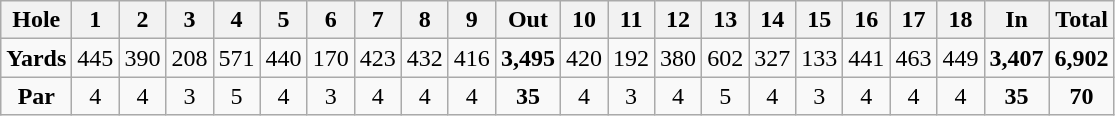<table class="wikitable" style="text-align:center">
<tr>
<th>Hole</th>
<th>1</th>
<th>2</th>
<th>3</th>
<th>4</th>
<th>5</th>
<th>6</th>
<th>7</th>
<th>8</th>
<th>9</th>
<th>Out</th>
<th>10</th>
<th>11</th>
<th>12</th>
<th>13</th>
<th>14</th>
<th>15</th>
<th>16</th>
<th>17</th>
<th>18</th>
<th>In</th>
<th>Total</th>
</tr>
<tr>
<td><strong>Yards</strong></td>
<td>445</td>
<td>390</td>
<td>208</td>
<td>571</td>
<td>440</td>
<td>170</td>
<td>423</td>
<td>432</td>
<td>416</td>
<td><strong>3,495</strong></td>
<td>420</td>
<td>192</td>
<td>380</td>
<td>602</td>
<td>327</td>
<td>133</td>
<td>441</td>
<td>463</td>
<td>449</td>
<td><strong>3,407</strong></td>
<td><strong>6,902</strong></td>
</tr>
<tr>
<td><strong>Par</strong></td>
<td>4</td>
<td>4</td>
<td>3</td>
<td>5</td>
<td>4</td>
<td>3</td>
<td>4</td>
<td>4</td>
<td>4</td>
<td><strong>35</strong></td>
<td>4</td>
<td>3</td>
<td>4</td>
<td>5</td>
<td>4</td>
<td>3</td>
<td>4</td>
<td>4</td>
<td>4</td>
<td><strong>35</strong></td>
<td><strong>70</strong></td>
</tr>
</table>
